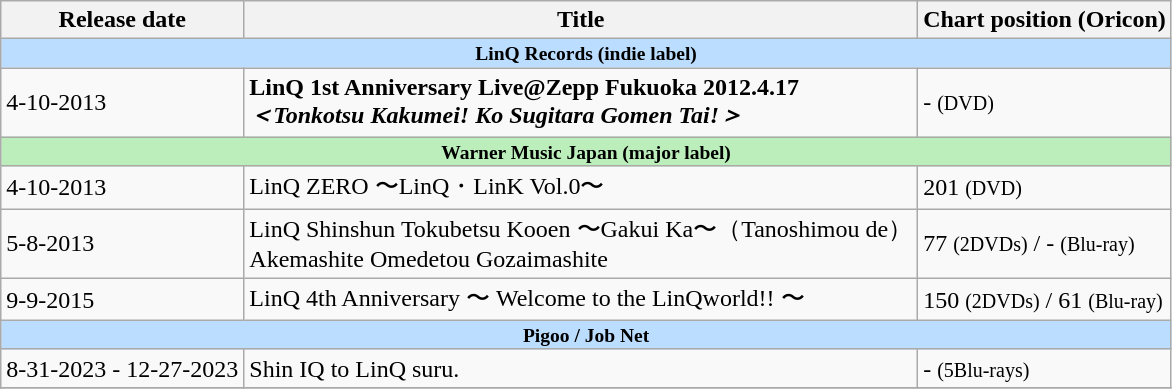<table class="wikitable">
<tr>
<th>Release date</th>
<th>Title</th>
<th>Chart position (Oricon)</th>
</tr>
<tr>
<th colspan="3" style="font-size:small;line-height:1;background-color:#BDF">LinQ Records (indie label)</th>
</tr>
<tr>
<td><div>4-10-2013</div></td>
<td><div><strong>LinQ 1st Anniversary Live@Zepp Fukuoka 2012.4.17<br><em>＜Tonkotsu Kakumei! Ko Sugitara Gomen Tai!＞<strong><em></div></td>
<td><div>- <small>(DVD)</small></div></td>
</tr>
<tr>
<th colspan="3" style="font-size:small;line-height:1;background-color:#BEB">Warner Music Japan (major label)</th>
</tr>
<tr>
<td><div>4-10-2013</div></td>
<td><div></strong>LinQ ZERO 〜LinQ・LinK Vol.0〜<strong></div></td>
<td><div>201 <small>(DVD)</small></div></td>
</tr>
<tr>
<td><div>5-8-2013</div></td>
<td><div></strong>LinQ Shinshun Tokubetsu Kooen 〜Gakui Ka〜（Tanoshimou de）<br>Akemashite Omedetou Gozaimashite<strong></div></td>
<td><div>77 <small>(2DVDs)</small> / - <small>(Blu-ray)</small></div></td>
</tr>
<tr>
<td><div>9-9-2015</div></td>
<td><div></strong>LinQ 4th Anniversary 〜 Welcome to the LinQworld!! 〜<strong></div></td>
<td><div> 150 <small>(2DVDs)</small> / 61 <small>(Blu-ray)</small> </div></td>
</tr>
<tr>
<th colspan="3" style="font-size:small;line-height:1;background-color:#BDF">Pigoo / Job Net</th>
</tr>
<tr>
<td><div>8-31-2023 - 12-27-2023</div></td>
<td><div></strong>Shin IQ to LinQ suru.<strong></div></td>
<td><div>- <small>(5Blu-rays)</small></div></td>
</tr>
<tr>
</tr>
</table>
